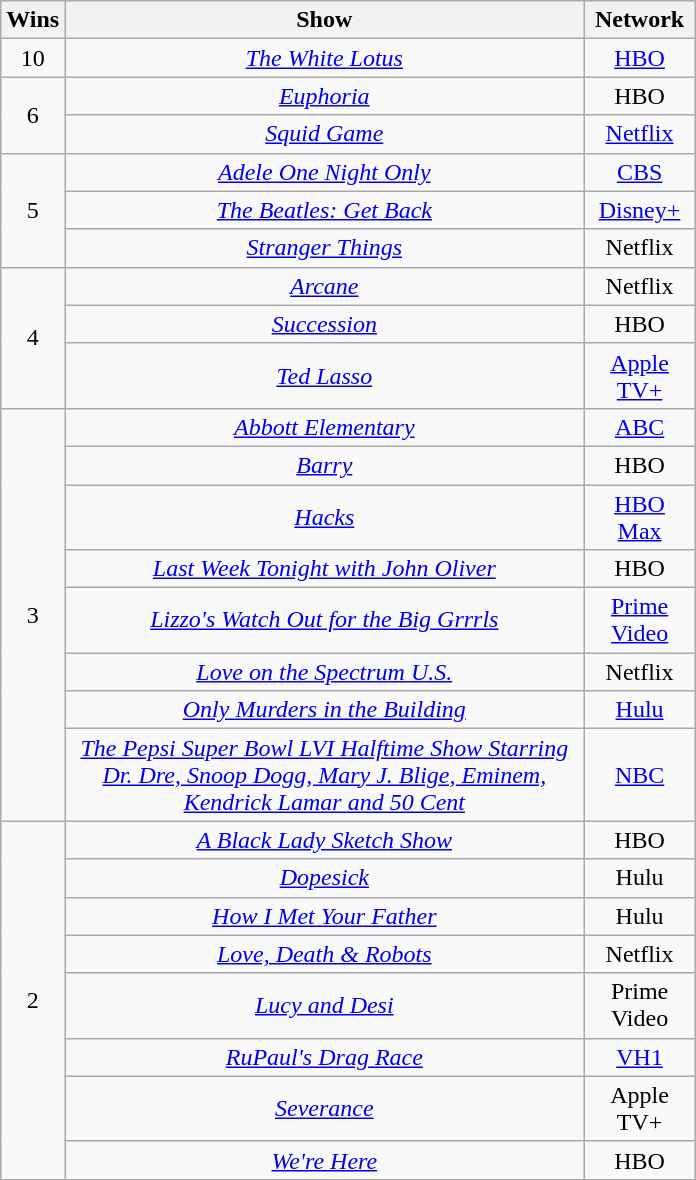<table class="wikitable sortable" style="text-align: center; max-width:29em">
<tr>
<th scope="col">Wins</th>
<th scope="col">Show</th>
<th scope="col">Network</th>
</tr>
<tr>
<td>10</td>
<td><em><a href='#'>The White Lotus</a></em></td>
<td><a href='#'>HBO</a></td>
</tr>
<tr>
<td scope="row" rowspan="2">6</td>
<td><em><a href='#'>Euphoria</a></em></td>
<td>HBO</td>
</tr>
<tr>
<td><em><a href='#'>Squid Game</a></em></td>
<td><a href='#'>Netflix</a></td>
</tr>
<tr>
<td scope="row" rowspan="3">5</td>
<td><em><a href='#'>Adele One Night Only</a></em></td>
<td><a href='#'>CBS</a></td>
</tr>
<tr>
<td data-sort-value="Beatles: Get Back"><em><a href='#'>The Beatles: Get Back</a></em></td>
<td><a href='#'>Disney+</a></td>
</tr>
<tr>
<td><em><a href='#'>Stranger Things</a></em></td>
<td>Netflix</td>
</tr>
<tr>
<td scope="row" rowspan="3">4</td>
<td><em><a href='#'>Arcane</a></em></td>
<td>Netflix</td>
</tr>
<tr>
<td><em><a href='#'>Succession</a></em></td>
<td>HBO</td>
</tr>
<tr>
<td><em><a href='#'>Ted Lasso</a></em></td>
<td><a href='#'>Apple TV+</a></td>
</tr>
<tr>
<td scope="row" rowspan="8">3</td>
<td><em><a href='#'>Abbott Elementary</a></em></td>
<td><a href='#'>ABC</a></td>
</tr>
<tr>
<td><em><a href='#'>Barry</a></em></td>
<td>HBO</td>
</tr>
<tr>
<td><em><a href='#'>Hacks</a></em></td>
<td><a href='#'>HBO Max</a></td>
</tr>
<tr>
<td><em><a href='#'>Last Week Tonight with John Oliver</a></em></td>
<td>HBO</td>
</tr>
<tr>
<td><em><a href='#'>Lizzo's Watch Out for the Big Grrrls</a></em></td>
<td><a href='#'>Prime Video</a></td>
</tr>
<tr>
<td><em><a href='#'>Love on the Spectrum U.S.</a></em></td>
<td>Netflix</td>
</tr>
<tr>
<td><em><a href='#'>Only Murders in the Building</a></em></td>
<td><a href='#'>Hulu</a></td>
</tr>
<tr>
<td data-sort-value="Pepsi Super Bowl LVI Halftime Show"><em><a href='#'>The Pepsi Super Bowl LVI Halftime Show Starring Dr. Dre, Snoop Dogg, Mary J. Blige, Eminem, Kendrick Lamar and 50 Cent</a></em></td>
<td><a href='#'>NBC</a></td>
</tr>
<tr>
<td scope="row" rowspan="8">2</td>
<td data-sort-value="Black Lady Sketch Show"><em><a href='#'>A Black Lady Sketch Show</a></em></td>
<td>HBO</td>
</tr>
<tr>
<td><em><a href='#'>Dopesick</a></em></td>
<td>Hulu</td>
</tr>
<tr>
<td><em><a href='#'>How I Met Your Father</a></em></td>
<td>Hulu</td>
</tr>
<tr>
<td><em><a href='#'>Love, Death & Robots</a></em></td>
<td>Netflix</td>
</tr>
<tr>
<td><em><a href='#'>Lucy and Desi</a></em></td>
<td>Prime Video</td>
</tr>
<tr>
<td><em><a href='#'>RuPaul's Drag Race</a></em></td>
<td><a href='#'>VH1</a></td>
</tr>
<tr>
<td><em><a href='#'>Severance</a></em></td>
<td>Apple TV+</td>
</tr>
<tr>
<td><em><a href='#'>We're Here</a></em></td>
<td>HBO</td>
</tr>
</table>
